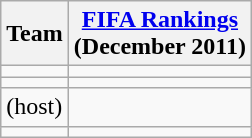<table class="wikitable sortable" style="text-align: left;">
<tr>
<th>Team</th>
<th><a href='#'>FIFA Rankings</a><br>(December 2011)</th>
</tr>
<tr>
<td></td>
<td></td>
</tr>
<tr>
<td></td>
<td></td>
</tr>
<tr>
<td> (host)</td>
<td></td>
</tr>
<tr>
<td></td>
<td></td>
</tr>
</table>
